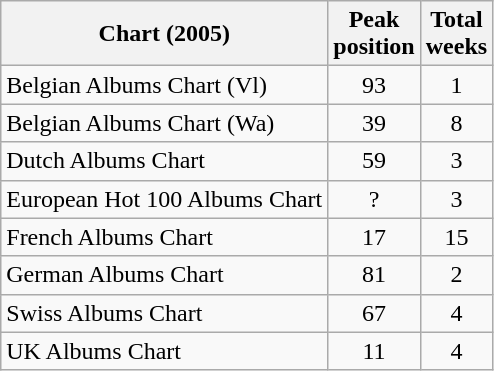<table class="wikitable sortable">
<tr>
<th>Chart (2005)</th>
<th>Peak<br>position</th>
<th>Total<br>weeks</th>
</tr>
<tr>
<td align="left">Belgian Albums Chart (Vl)</td>
<td style="text-align:center;">93</td>
<td style="text-align:center;">1</td>
</tr>
<tr>
<td align="left">Belgian Albums Chart (Wa)</td>
<td style="text-align:center;">39</td>
<td style="text-align:center;">8</td>
</tr>
<tr>
<td align="left">Dutch Albums Chart</td>
<td style="text-align:center;">59</td>
<td style="text-align:center;">3</td>
</tr>
<tr>
<td align="left">European Hot 100 Albums Chart</td>
<td style="text-align:center;">?</td>
<td style="text-align:center;">3</td>
</tr>
<tr>
<td align="left">French Albums Chart</td>
<td style="text-align:center;">17</td>
<td style="text-align:center;">15</td>
</tr>
<tr>
<td align="left">German Albums Chart</td>
<td style="text-align:center;">81</td>
<td style="text-align:center;">2</td>
</tr>
<tr>
<td align="left">Swiss Albums Chart</td>
<td style="text-align:center;">67</td>
<td style="text-align:center;">4</td>
</tr>
<tr>
<td align="left">UK Albums Chart</td>
<td style="text-align:center;">11</td>
<td style="text-align:center;">4</td>
</tr>
</table>
